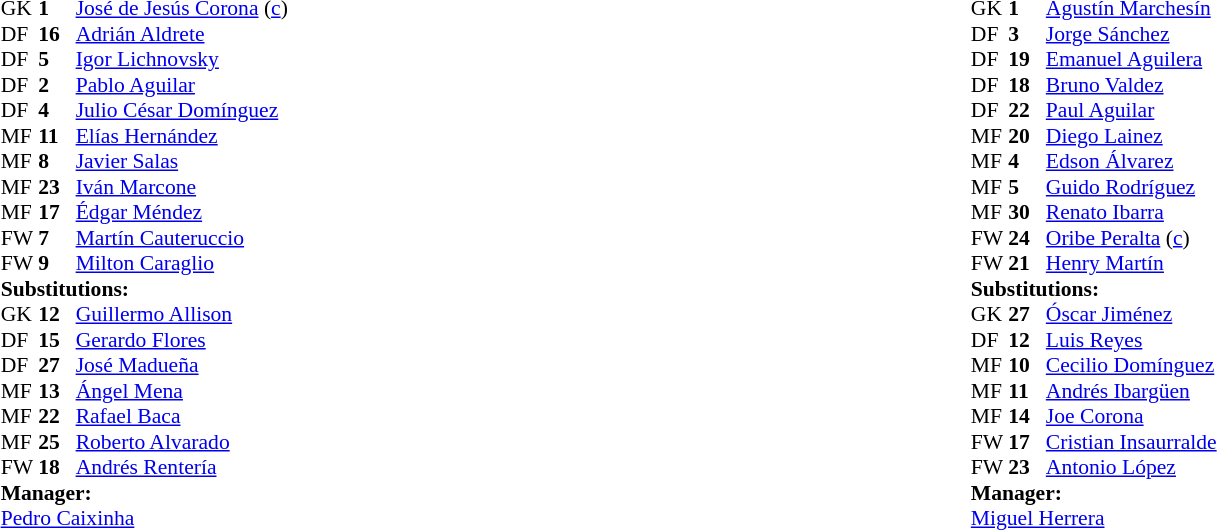<table width=100%>
<tr>
<td valign=top width=50%><br><table style="font-size:90%" cellspacing=0 cellpadding=0 align=center>
<tr>
<th width=25></th>
<th width=25></th>
</tr>
<tr>
<td>GK</td>
<td><strong>1</strong></td>
<td> <a href='#'>José de Jesús Corona</a> (<a href='#'>c</a>)</td>
</tr>
<tr>
<td>DF</td>
<td><strong>16</strong></td>
<td> <a href='#'>Adrián Aldrete</a></td>
<td></td>
</tr>
<tr>
<td>DF</td>
<td><strong>5</strong></td>
<td> <a href='#'>Igor Lichnovsky</a></td>
</tr>
<tr>
<td>DF</td>
<td><strong>2</strong></td>
<td> <a href='#'>Pablo Aguilar</a></td>
</tr>
<tr>
<td>DF</td>
<td><strong>4</strong></td>
<td> <a href='#'>Julio César Domínguez</a></td>
</tr>
<tr>
<td>MF</td>
<td><strong>11</strong></td>
<td> <a href='#'>Elías Hernández</a></td>
</tr>
<tr>
<td>MF</td>
<td><strong>8</strong></td>
<td> <a href='#'>Javier Salas</a></td>
<td></td>
</tr>
<tr>
<td>MF</td>
<td><strong>23</strong></td>
<td> <a href='#'>Iván Marcone</a></td>
</tr>
<tr>
<td>MF</td>
<td><strong>17</strong></td>
<td> <a href='#'>Édgar Méndez</a></td>
</tr>
<tr>
<td>FW</td>
<td><strong>7</strong></td>
<td> <a href='#'>Martín Cauteruccio</a></td>
<td></td>
<td></td>
</tr>
<tr>
<td>FW</td>
<td><strong>9</strong></td>
<td> <a href='#'>Milton Caraglio</a></td>
</tr>
<tr>
<td colspan=3><strong>Substitutions:</strong></td>
</tr>
<tr>
<td>GK</td>
<td><strong>12</strong></td>
<td> <a href='#'>Guillermo Allison</a></td>
</tr>
<tr>
<td>DF</td>
<td><strong>15</strong></td>
<td> <a href='#'>Gerardo Flores</a></td>
<td></td>
<td></td>
</tr>
<tr>
<td>DF</td>
<td><strong>27</strong></td>
<td> <a href='#'>José Madueña</a></td>
</tr>
<tr>
<td>MF</td>
<td><strong>13</strong></td>
<td> <a href='#'>Ángel Mena</a></td>
<td></td>
</tr>
<tr>
<td>MF</td>
<td><strong>22</strong></td>
<td> <a href='#'>Rafael Baca</a></td>
</tr>
<tr>
<td>MF</td>
<td><strong>25</strong></td>
<td> <a href='#'>Roberto Alvarado</a></td>
<td></td>
<td></td>
</tr>
<tr>
<td>FW</td>
<td><strong>18</strong></td>
<td> <a href='#'>Andrés Rentería</a></td>
<td></td>
</tr>
<tr>
<td colspan=3><strong>Manager:</strong></td>
</tr>
<tr>
<td colspan=4> <a href='#'>Pedro Caixinha</a></td>
</tr>
</table>
</td>
<td valign=top></td>
<td valign=top width=50%><br><table style="font-size:90%" cellspacing=0 cellpadding=0 align=center>
<tr>
<th width=25></th>
<th width=25></th>
</tr>
<tr>
<td>GK</td>
<td><strong>1</strong></td>
<td> <a href='#'>Agustín Marchesín</a></td>
</tr>
<tr>
<td>DF</td>
<td><strong>3</strong></td>
<td> <a href='#'>Jorge Sánchez</a></td>
<td></td>
<td></td>
</tr>
<tr>
<td>DF</td>
<td><strong>19</strong></td>
<td> <a href='#'>Emanuel Aguilera</a></td>
<td></td>
<td></td>
</tr>
<tr>
<td>DF</td>
<td><strong>18</strong></td>
<td> <a href='#'>Bruno Valdez</a></td>
</tr>
<tr>
<td>DF</td>
<td><strong>22</strong></td>
<td> <a href='#'>Paul Aguilar</a></td>
</tr>
<tr>
<td>MF</td>
<td><strong>20</strong></td>
<td> <a href='#'>Diego Lainez</a></td>
<td></td>
</tr>
<tr>
<td>MF</td>
<td><strong>4</strong></td>
<td> <a href='#'>Edson Álvarez</a></td>
</tr>
<tr>
<td>MF</td>
<td><strong>5</strong></td>
<td> <a href='#'>Guido Rodríguez</a></td>
</tr>
<tr>
<td>MF</td>
<td><strong>30</strong></td>
<td> <a href='#'>Renato Ibarra</a></td>
<td></td>
</tr>
<tr>
<td>FW</td>
<td><strong>24</strong></td>
<td> <a href='#'>Oribe Peralta</a> (<a href='#'>c</a>)</td>
<td></td>
<td></td>
</tr>
<tr>
<td>FW</td>
<td><strong>21</strong></td>
<td> <a href='#'>Henry Martín</a></td>
</tr>
<tr>
<td colspan=3><strong>Substitutions:</strong></td>
</tr>
<tr>
<td>GK</td>
<td><strong>27</strong></td>
<td> <a href='#'>Óscar Jiménez</a></td>
</tr>
<tr>
<td>DF</td>
<td><strong>12</strong></td>
<td> <a href='#'>Luis Reyes</a></td>
</tr>
<tr>
<td>MF</td>
<td><strong>10</strong></td>
<td> <a href='#'>Cecilio Domínguez</a></td>
<td></td>
</tr>
<tr>
<td>MF</td>
<td><strong>11</strong></td>
<td> <a href='#'>Andrés Ibargüen</a></td>
<td></td>
<td></td>
</tr>
<tr>
<td>MF</td>
<td><strong>14</strong></td>
<td> <a href='#'>Joe Corona</a></td>
<td></td>
</tr>
<tr>
<td>FW</td>
<td><strong>17</strong></td>
<td> <a href='#'>Cristian Insaurralde</a></td>
</tr>
<tr>
<td>FW</td>
<td><strong>23</strong></td>
<td> <a href='#'>Antonio López</a></td>
</tr>
<tr>
<td colspan=3><strong>Manager:</strong></td>
</tr>
<tr>
<td colspan=4> <a href='#'>Miguel Herrera</a></td>
</tr>
</table>
</td>
</tr>
</table>
